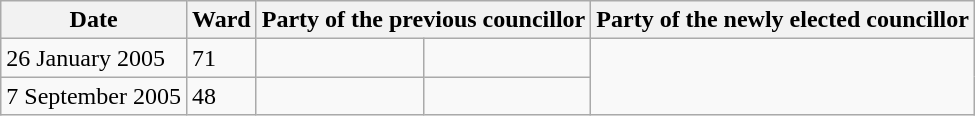<table class="wikitable">
<tr>
<th>Date</th>
<th>Ward</th>
<th colspan=2>Party of the previous councillor</th>
<th colspan=2>Party of the newly elected councillor</th>
</tr>
<tr>
<td>26 January 2005</td>
<td>71</td>
<td></td>
<td></td>
</tr>
<tr>
<td>7 September 2005</td>
<td>48</td>
<td></td>
<td></td>
</tr>
</table>
